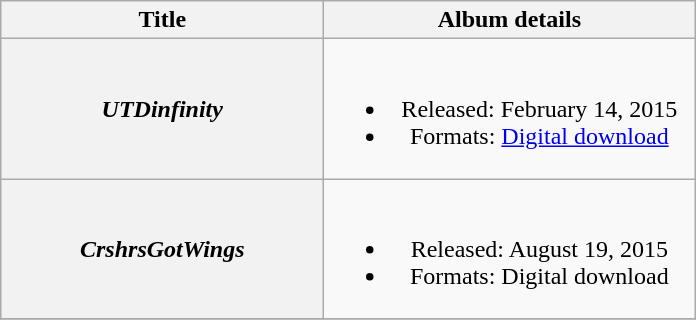<table class="wikitable plainrowheaders" style="text-align:center;" border="1">
<tr>
<th scope="col" style="width:13em;">Title</th>
<th scope="col" style="width:15em;">Album details</th>
</tr>
<tr>
<th scope="row"><em>UTDinfinity</em></th>
<td><br><ul><li>Released: February 14, 2015</li><li>Formats: <a href='#'>Digital download</a></li></ul></td>
</tr>
<tr>
<th scope="row"><em>CrshrsGotWings</em><br></th>
<td><br><ul><li>Released: August 19, 2015</li><li>Formats: Digital download</li></ul></td>
</tr>
<tr>
</tr>
</table>
